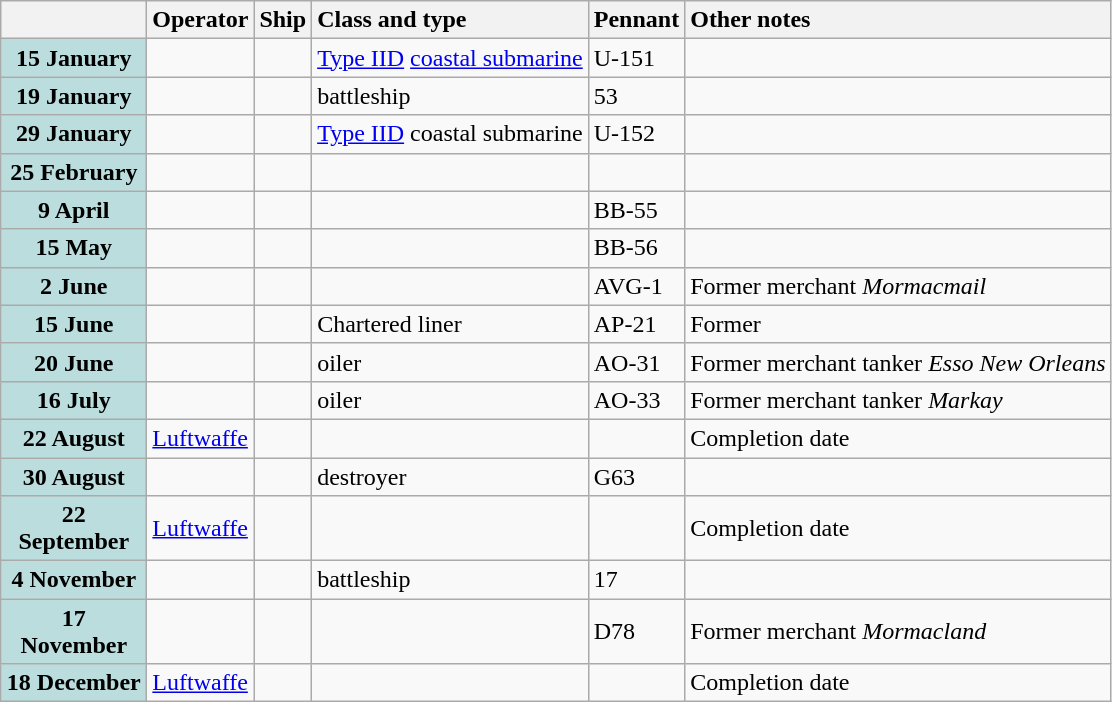<table class="wikitable">
<tr>
<th width="90"></th>
<th style="text-align: left;">Operator</th>
<th style="text-align: left;">Ship</th>
<th style="text-align: left;">Class and type</th>
<th style="text-align: left;">Pennant</th>
<th style="text-align: left;">Other notes</th>
</tr>
<tr>
<th style="background: #bbdddd;">15 January</th>
<td></td>
<td><strong></strong></td>
<td><a href='#'>Type IID</a> <a href='#'>coastal submarine</a></td>
<td>U-151</td>
<td></td>
</tr>
<tr>
<th style="background: #bbdddd;">19 January</th>
<td></td>
<td><strong></strong></td>
<td> battleship</td>
<td>53</td>
</tr>
<tr>
<th style="background: #bbdddd;">29 January</th>
<td></td>
<td><strong></strong></td>
<td><a href='#'>Type IID</a> coastal submarine</td>
<td>U-152</td>
<td></td>
</tr>
<tr>
<th style="background: #bbdddd;">25 February</th>
<td></td>
<td><strong></strong></td>
<td></td>
<td></td>
</tr>
<tr>
<th style="background: #bbdddd;">9 April</th>
<td></td>
<td><strong></strong></td>
<td></td>
<td>BB-55</td>
<td></td>
</tr>
<tr>
<th style="background: #bbdddd;">15 May</th>
<td></td>
<td><strong></strong></td>
<td></td>
<td>BB-56</td>
<td></td>
</tr>
<tr>
<th style="background: #bbdddd;">2 June</th>
<td></td>
<td><strong></strong></td>
<td></td>
<td>AVG-1</td>
<td>Former merchant <em>Mormacmail</em></td>
</tr>
<tr>
<th style="background: #bbdddd;">15 June</th>
<td></td>
<td><strong></strong></td>
<td>Chartered liner</td>
<td>AP-21</td>
<td>Former </td>
</tr>
<tr>
<th style="background: #bbdddd;">20 June</th>
<td></td>
<td><strong></strong></td>
<td> oiler</td>
<td>AO-31</td>
<td>Former merchant tanker <em>Esso New Orleans</em></td>
</tr>
<tr>
<th style="background: #bbdddd;">16 July</th>
<td></td>
<td><strong></strong></td>
<td> oiler</td>
<td>AO-33</td>
<td>Former merchant tanker <em>Markay</em></td>
</tr>
<tr>
<th style="background: #bbdddd;">22 August</th>
<td><a href='#'>Luftwaffe</a></td>
<td><strong></strong></td>
<td></td>
<td></td>
<td>Completion date</td>
</tr>
<tr>
<th style="background: #bbdddd;">30 August</th>
<td></td>
<td><strong></strong></td>
<td> destroyer</td>
<td>G63</td>
</tr>
<tr>
<th style="background: #bbdddd;">22 September</th>
<td><a href='#'>Luftwaffe</a></td>
<td><strong></strong></td>
<td></td>
<td></td>
<td>Completion date</td>
</tr>
<tr>
<th style="background: #bbdddd;">4 November</th>
<td></td>
<td><strong></strong></td>
<td> battleship</td>
<td>17</td>
</tr>
<tr>
<th style="background: #bbdddd;">17 November</th>
<td></td>
<td><strong></strong></td>
<td></td>
<td>D78</td>
<td>Former merchant <em>Mormacland</em></td>
</tr>
<tr>
<th style="background: #bbdddd;">18 December</th>
<td><a href='#'>Luftwaffe</a></td>
<td><strong></strong></td>
<td></td>
<td></td>
<td>Completion date</td>
</tr>
</table>
